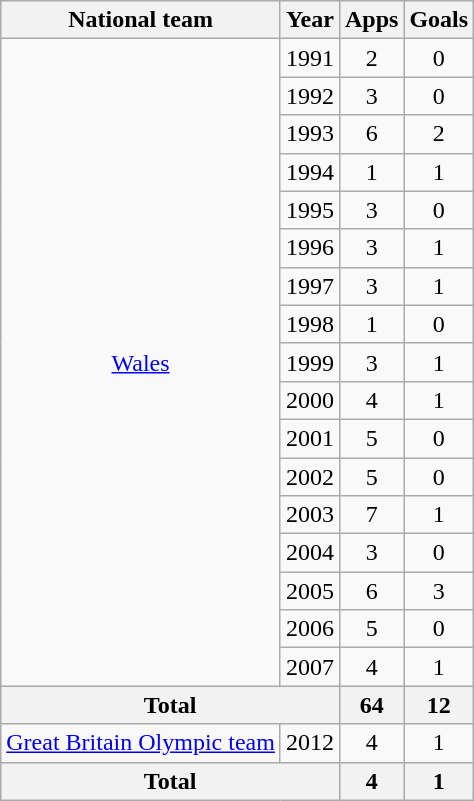<table class="wikitable" style="text-align:center">
<tr>
<th>National team</th>
<th>Year</th>
<th>Apps</th>
<th>Goals</th>
</tr>
<tr>
<td rowspan="17"><a href='#'>Wales</a></td>
<td>1991</td>
<td>2</td>
<td>0</td>
</tr>
<tr>
<td>1992</td>
<td>3</td>
<td>0</td>
</tr>
<tr>
<td>1993</td>
<td>6</td>
<td>2</td>
</tr>
<tr>
<td>1994</td>
<td>1</td>
<td>1</td>
</tr>
<tr>
<td>1995</td>
<td>3</td>
<td>0</td>
</tr>
<tr>
<td>1996</td>
<td>3</td>
<td>1</td>
</tr>
<tr>
<td>1997</td>
<td>3</td>
<td>1</td>
</tr>
<tr>
<td>1998</td>
<td>1</td>
<td>0</td>
</tr>
<tr>
<td>1999</td>
<td>3</td>
<td>1</td>
</tr>
<tr>
<td>2000</td>
<td>4</td>
<td>1</td>
</tr>
<tr>
<td>2001</td>
<td>5</td>
<td>0</td>
</tr>
<tr>
<td>2002</td>
<td>5</td>
<td>0</td>
</tr>
<tr>
<td>2003</td>
<td>7</td>
<td>1</td>
</tr>
<tr>
<td>2004</td>
<td>3</td>
<td>0</td>
</tr>
<tr>
<td>2005</td>
<td>6</td>
<td>3</td>
</tr>
<tr>
<td>2006</td>
<td>5</td>
<td>0</td>
</tr>
<tr>
<td>2007</td>
<td>4</td>
<td>1</td>
</tr>
<tr>
<th colspan="2">Total</th>
<th>64</th>
<th>12</th>
</tr>
<tr>
<td><a href='#'>Great Britain Olympic team</a></td>
<td>2012</td>
<td>4</td>
<td>1</td>
</tr>
<tr>
<th colspan="2">Total</th>
<th>4</th>
<th>1</th>
</tr>
</table>
